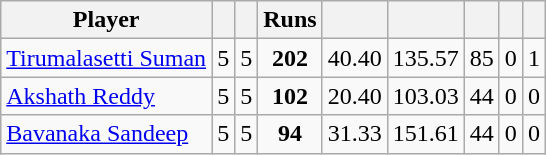<table class="wikitable sortable" style="text-align: center;">
<tr>
<th class="unsortable">Player</th>
<th></th>
<th></th>
<th>Runs</th>
<th></th>
<th></th>
<th></th>
<th></th>
<th></th>
</tr>
<tr>
<td style="text-align:left"><a href='#'>Tirumalasetti Suman</a></td>
<td style="text-align:left">5</td>
<td>5</td>
<td><strong>202</strong></td>
<td>40.40</td>
<td>135.57</td>
<td>85</td>
<td>0</td>
<td>1</td>
</tr>
<tr>
<td style="text-align:left"><a href='#'>Akshath Reddy</a></td>
<td style="text-align:left">5</td>
<td>5</td>
<td><strong>102</strong></td>
<td>20.40</td>
<td>103.03</td>
<td>44</td>
<td>0</td>
<td>0</td>
</tr>
<tr>
<td style="text-align:left"><a href='#'>Bavanaka Sandeep</a></td>
<td style="text-align:left">5</td>
<td>5</td>
<td><strong>94</strong></td>
<td>31.33</td>
<td>151.61</td>
<td>44</td>
<td>0</td>
<td>0</td>
</tr>
</table>
